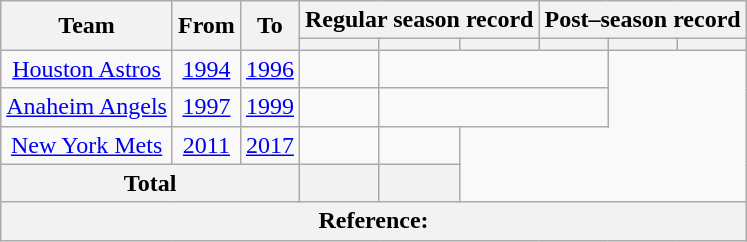<table class="wikitable" Style="text-align: center;font-size:100%">
<tr>
<th rowspan="2">Team</th>
<th rowspan="2">From</th>
<th rowspan="2">To</th>
<th colspan="3">Regular season record</th>
<th colspan="3">Post–season record</th>
</tr>
<tr>
<th></th>
<th></th>
<th></th>
<th></th>
<th></th>
<th></th>
</tr>
<tr>
<td><a href='#'>Houston Astros</a></td>
<td><a href='#'>1994</a></td>
<td><a href='#'>1996</a></td>
<td></td>
<td colspan="3"></td>
</tr>
<tr>
<td><a href='#'>Anaheim Angels</a></td>
<td><a href='#'>1997</a></td>
<td><a href='#'>1999</a></td>
<td></td>
<td colspan="3"></td>
</tr>
<tr>
<td><a href='#'>New York Mets</a></td>
<td><a href='#'>2011</a></td>
<td><a href='#'>2017</a></td>
<td></td>
<td></td>
</tr>
<tr>
<th colspan="3">Total</th>
<th></th>
<th></th>
</tr>
<tr>
<th colspan="9">Reference:</th>
</tr>
</table>
